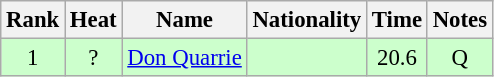<table class="wikitable sortable" style="text-align:center;font-size:95%">
<tr>
<th>Rank</th>
<th>Heat</th>
<th>Name</th>
<th>Nationality</th>
<th>Time</th>
<th>Notes</th>
</tr>
<tr bgcolor=ccffcc>
<td>1</td>
<td>?</td>
<td align=left><a href='#'>Don Quarrie</a></td>
<td align=left></td>
<td>20.6</td>
<td>Q</td>
</tr>
</table>
